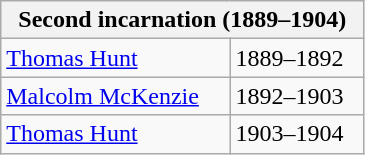<table class="wikitable">
<tr>
<th colspan="4">  Second incarnation (1889–1904)  </th>
</tr>
<tr>
<td><a href='#'>Thomas Hunt</a></td>
<td>1889–1892</td>
</tr>
<tr>
<td><a href='#'>Malcolm McKenzie</a></td>
<td>1892–1903</td>
</tr>
<tr>
<td><a href='#'>Thomas Hunt</a></td>
<td>1903–1904</td>
</tr>
</table>
